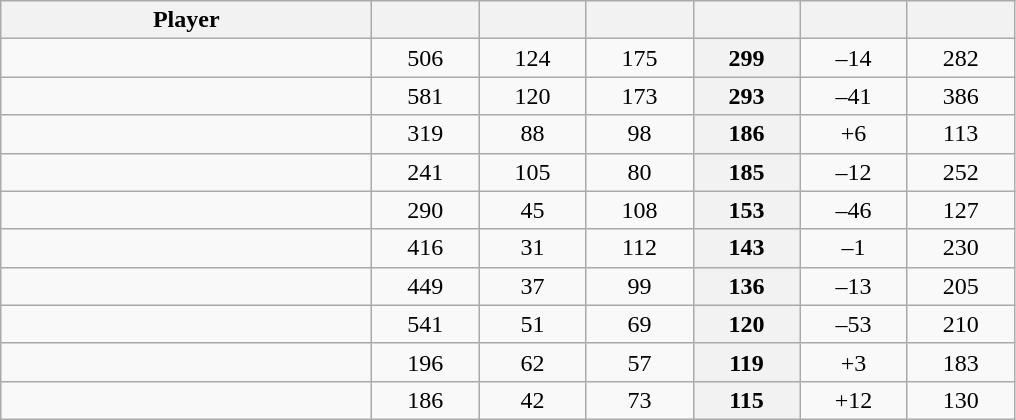<table class="wikitable sortable" style="text-align:center;">
<tr>
<th style="width:15em;">Player</th>
<th style="width:4em;"></th>
<th style="width:4em;"></th>
<th style="width:4em;"></th>
<th style="width:4em;"></th>
<th style="width:4em;"></th>
<th style="width:4em;"></th>
</tr>
<tr>
<td style="text-align:left;"> </td>
<td>506</td>
<td>124</td>
<td>175</td>
<th>299</th>
<td>–14</td>
<td>282</td>
</tr>
<tr>
<td style="text-align:left;"> </td>
<td>581</td>
<td>120</td>
<td>173</td>
<th>293</th>
<td>–41</td>
<td>386</td>
</tr>
<tr>
<td style="text-align:left;"> </td>
<td>319</td>
<td>88</td>
<td>98</td>
<th>186</th>
<td>+6</td>
<td>113</td>
</tr>
<tr>
<td style="text-align:left;"> </td>
<td>241</td>
<td>105</td>
<td>80</td>
<th>185</th>
<td>–12</td>
<td>252</td>
</tr>
<tr>
<td style="text-align:left;"> </td>
<td>290</td>
<td>45</td>
<td>108</td>
<th>153</th>
<td>–46</td>
<td>127</td>
</tr>
<tr>
<td style="text-align:left;"> </td>
<td>416</td>
<td>31</td>
<td>112</td>
<th>143</th>
<td>–1</td>
<td>230</td>
</tr>
<tr>
<td style="text-align:left;"> </td>
<td>449</td>
<td>37</td>
<td>99</td>
<th>136</th>
<td>–13</td>
<td>205</td>
</tr>
<tr>
<td style="text-align:left;"> </td>
<td>541</td>
<td>51</td>
<td>69</td>
<th>120</th>
<td>–53</td>
<td>210</td>
</tr>
<tr>
<td style="text-align:left;"> </td>
<td>196</td>
<td>62</td>
<td>57</td>
<th>119</th>
<td>+3</td>
<td>183</td>
</tr>
<tr>
<td style="text-align:left;"> </td>
<td>186</td>
<td>42</td>
<td>73</td>
<th>115</th>
<td>+12</td>
<td>130</td>
</tr>
</table>
